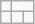<table class="wikitable sortable">
<tr>
<td></td>
</tr>
<tr>
<td></td>
<td></td>
<td></td>
</tr>
</table>
